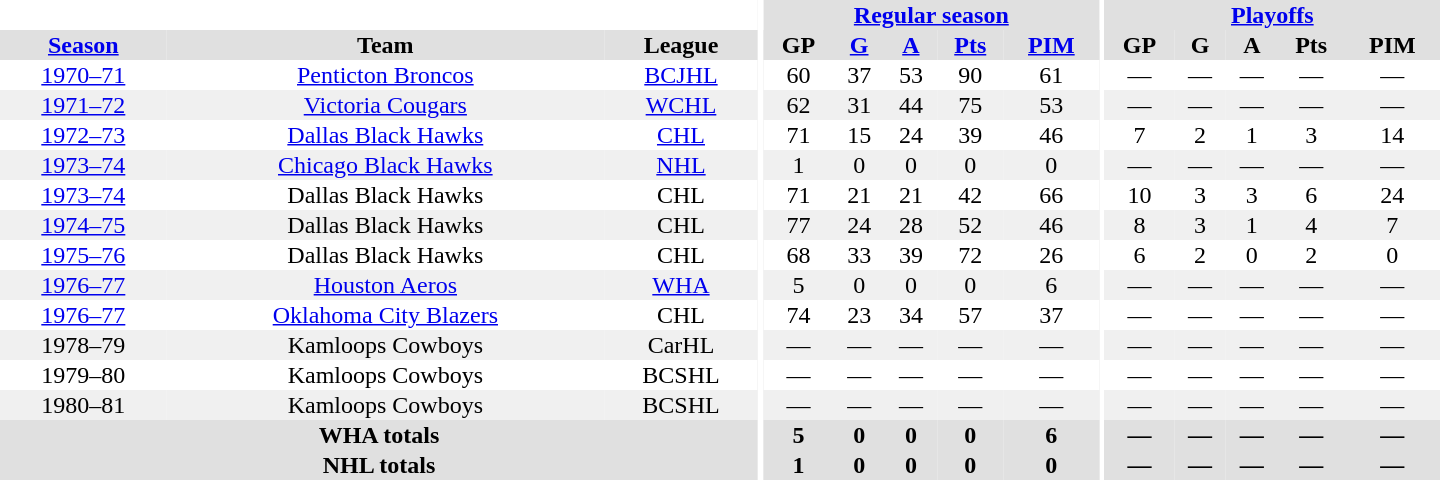<table border="0" cellpadding="1" cellspacing="0" style="text-align:center; width:60em">
<tr bgcolor="#e0e0e0">
<th colspan="3" bgcolor="#ffffff"></th>
<th rowspan="100" bgcolor="#ffffff"></th>
<th colspan="5"><a href='#'>Regular season</a></th>
<th rowspan="100" bgcolor="#ffffff"></th>
<th colspan="5"><a href='#'>Playoffs</a></th>
</tr>
<tr bgcolor="#e0e0e0">
<th><a href='#'>Season</a></th>
<th>Team</th>
<th>League</th>
<th>GP</th>
<th><a href='#'>G</a></th>
<th><a href='#'>A</a></th>
<th><a href='#'>Pts</a></th>
<th><a href='#'>PIM</a></th>
<th>GP</th>
<th>G</th>
<th>A</th>
<th>Pts</th>
<th>PIM</th>
</tr>
<tr>
<td><a href='#'>1970–71</a></td>
<td><a href='#'>Penticton Broncos</a></td>
<td><a href='#'>BCJHL</a></td>
<td>60</td>
<td>37</td>
<td>53</td>
<td>90</td>
<td>61</td>
<td>—</td>
<td>—</td>
<td>—</td>
<td>—</td>
<td>—</td>
</tr>
<tr bgcolor="#f0f0f0">
<td><a href='#'>1971–72</a></td>
<td><a href='#'>Victoria Cougars</a></td>
<td><a href='#'>WCHL</a></td>
<td>62</td>
<td>31</td>
<td>44</td>
<td>75</td>
<td>53</td>
<td>—</td>
<td>—</td>
<td>—</td>
<td>—</td>
<td>—</td>
</tr>
<tr>
<td><a href='#'>1972–73</a></td>
<td><a href='#'>Dallas Black Hawks</a></td>
<td><a href='#'>CHL</a></td>
<td>71</td>
<td>15</td>
<td>24</td>
<td>39</td>
<td>46</td>
<td>7</td>
<td>2</td>
<td>1</td>
<td>3</td>
<td>14</td>
</tr>
<tr bgcolor="#f0f0f0">
<td><a href='#'>1973–74</a></td>
<td><a href='#'>Chicago Black Hawks</a></td>
<td><a href='#'>NHL</a></td>
<td>1</td>
<td>0</td>
<td>0</td>
<td>0</td>
<td>0</td>
<td>—</td>
<td>—</td>
<td>—</td>
<td>—</td>
<td>—</td>
</tr>
<tr>
<td><a href='#'>1973–74</a></td>
<td>Dallas Black Hawks</td>
<td>CHL</td>
<td>71</td>
<td>21</td>
<td>21</td>
<td>42</td>
<td>66</td>
<td>10</td>
<td>3</td>
<td>3</td>
<td>6</td>
<td>24</td>
</tr>
<tr bgcolor="#f0f0f0">
<td><a href='#'>1974–75</a></td>
<td>Dallas Black Hawks</td>
<td>CHL</td>
<td>77</td>
<td>24</td>
<td>28</td>
<td>52</td>
<td>46</td>
<td>8</td>
<td>3</td>
<td>1</td>
<td>4</td>
<td>7</td>
</tr>
<tr>
<td><a href='#'>1975–76</a></td>
<td>Dallas Black Hawks</td>
<td>CHL</td>
<td>68</td>
<td>33</td>
<td>39</td>
<td>72</td>
<td>26</td>
<td>6</td>
<td>2</td>
<td>0</td>
<td>2</td>
<td>0</td>
</tr>
<tr bgcolor="#f0f0f0">
<td><a href='#'>1976–77</a></td>
<td><a href='#'>Houston Aeros</a></td>
<td><a href='#'>WHA</a></td>
<td>5</td>
<td>0</td>
<td>0</td>
<td>0</td>
<td>6</td>
<td>—</td>
<td>—</td>
<td>—</td>
<td>—</td>
<td>—</td>
</tr>
<tr>
<td><a href='#'>1976–77</a></td>
<td><a href='#'>Oklahoma City Blazers</a></td>
<td>CHL</td>
<td>74</td>
<td>23</td>
<td>34</td>
<td>57</td>
<td>37</td>
<td>—</td>
<td>—</td>
<td>—</td>
<td>—</td>
<td>—</td>
</tr>
<tr bgcolor="#f0f0f0">
<td>1978–79</td>
<td>Kamloops Cowboys</td>
<td>CarHL</td>
<td>—</td>
<td>—</td>
<td>—</td>
<td>—</td>
<td>—</td>
<td>—</td>
<td>—</td>
<td>—</td>
<td>—</td>
<td>—</td>
</tr>
<tr>
<td>1979–80</td>
<td>Kamloops Cowboys</td>
<td>BCSHL</td>
<td>—</td>
<td>—</td>
<td>—</td>
<td>—</td>
<td>—</td>
<td>—</td>
<td>—</td>
<td>—</td>
<td>—</td>
<td>—</td>
</tr>
<tr bgcolor="#f0f0f0">
<td>1980–81</td>
<td>Kamloops Cowboys</td>
<td>BCSHL</td>
<td>—</td>
<td>—</td>
<td>—</td>
<td>—</td>
<td>—</td>
<td>—</td>
<td>—</td>
<td>—</td>
<td>—</td>
<td>—</td>
</tr>
<tr bgcolor="#e0e0e0">
<th colspan="3">WHA totals</th>
<th>5</th>
<th>0</th>
<th>0</th>
<th>0</th>
<th>6</th>
<th>—</th>
<th>—</th>
<th>—</th>
<th>—</th>
<th>—</th>
</tr>
<tr bgcolor="#e0e0e0">
<th colspan="3">NHL totals</th>
<th>1</th>
<th>0</th>
<th>0</th>
<th>0</th>
<th>0</th>
<th>—</th>
<th>—</th>
<th>—</th>
<th>—</th>
<th>—</th>
</tr>
</table>
